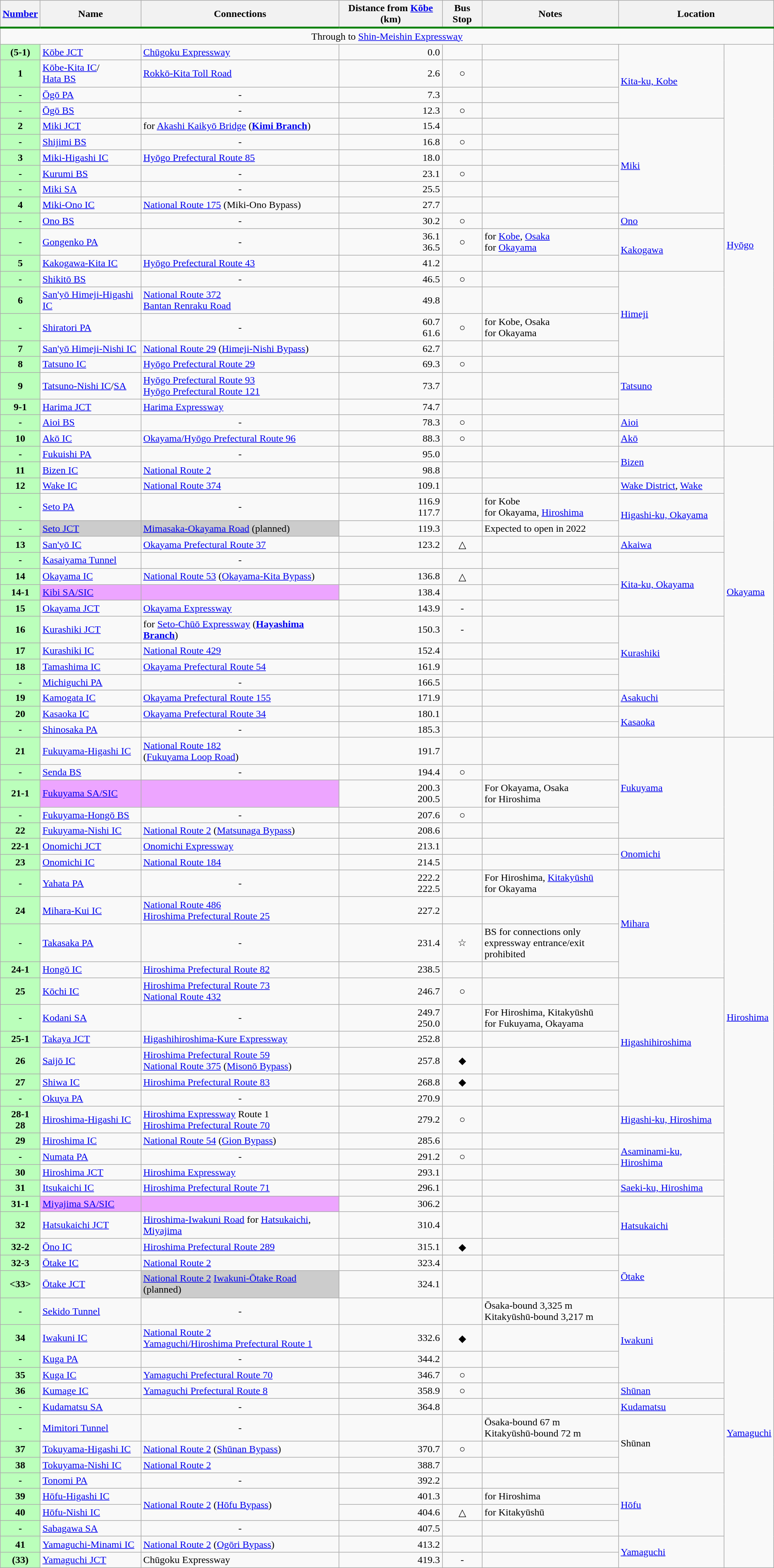<table class="wikitable">
<tr>
<th style="border-bottom:3px solid green;"><a href='#'>Number</a></th>
<th style="border-bottom:3px solid green;">Name</th>
<th style="border-bottom:3px solid green;">Connections</th>
<th style="border-bottom:3px solid green;">Distance from <a href='#'>Kōbe</a> (km)</th>
<th style="border-bottom:3px solid green;">Bus Stop</th>
<th style="border-bottom:3px solid green;">Notes</th>
<th colspan="2" style="border-bottom:3px solid green;">Location</th>
</tr>
<tr>
<td colspan="8" style="text-align:center;">Through to  <a href='#'>Shin-Meishin Expressway</a></td>
</tr>
<tr>
<th style="background-color:#BFB;">(5-1)</th>
<td><a href='#'>Kōbe JCT</a></td>
<td> <a href='#'>Chūgoku Expressway</a></td>
<td style="text-align:right;">0.0</td>
<td></td>
<td></td>
<td rowspan="4"><a href='#'>Kita-ku, Kobe</a></td>
<td rowspan="22" style="width:1em;"><a href='#'>Hyōgo</a></td>
</tr>
<tr>
<th style="background-color:#BFB;">1</th>
<td><a href='#'>Kōbe-Kita IC</a>/<br><a href='#'>Hata BS</a></td>
<td><a href='#'>Rokkō-Kita Toll Road</a></td>
<td style="text-align:right;">2.6</td>
<td style="text-align:center;">○</td>
<td></td>
</tr>
<tr>
<th style="background-color:#BFB;">-</th>
<td><a href='#'>Ōgō PA</a></td>
<td style="text-align:center;">-</td>
<td style="text-align:right;">7.3</td>
<td></td>
<td></td>
</tr>
<tr>
<th style="background-color:#BFB;">-</th>
<td><a href='#'>Ōgō BS</a></td>
<td style="text-align:center;">-</td>
<td style="text-align:right;">12.3</td>
<td style="text-align:center;">○</td>
<td></td>
</tr>
<tr>
<th style="background-color:#BFB;">2</th>
<td><a href='#'>Miki JCT</a></td>
<td>for <a href='#'>Akashi Kaikyō Bridge</a> (<strong><a href='#'>Kimi Branch</a></strong>)</td>
<td style="text-align:right;">15.4</td>
<td></td>
<td></td>
<td rowspan="6"><a href='#'>Miki</a></td>
</tr>
<tr>
<th style="background-color:#BFB;">-</th>
<td><a href='#'>Shijimi BS</a></td>
<td style="text-align:center;">-</td>
<td style="text-align:right;">16.8</td>
<td style="text-align:center;">○</td>
<td></td>
</tr>
<tr>
<th style="background-color:#BFB;">3</th>
<td><a href='#'>Miki-Higashi IC</a></td>
<td><a href='#'>Hyōgo Prefectural Route 85</a></td>
<td style="text-align:right;">18.0</td>
<td></td>
<td></td>
</tr>
<tr>
<th style="background-color:#BFB;">-</th>
<td><a href='#'>Kurumi BS</a></td>
<td style="text-align:center;">-</td>
<td style="text-align:right;">23.1</td>
<td style="text-align:center;">○</td>
<td></td>
</tr>
<tr>
<th style="background-color:#BFB;">-</th>
<td><a href='#'>Miki SA</a></td>
<td style="text-align:center;">-</td>
<td style="text-align:right;">25.5</td>
<td></td>
<td></td>
</tr>
<tr>
<th style="background-color:#BFB;">4</th>
<td><a href='#'>Miki-Ono IC</a></td>
<td> <a href='#'>National Route 175</a> (Miki-Ono Bypass)</td>
<td style="text-align:right;">27.7</td>
<td></td>
<td></td>
</tr>
<tr>
<th style="background-color:#BFB;">-</th>
<td><a href='#'>Ono BS</a></td>
<td style="text-align:center;">-</td>
<td style="text-align:right;">30.2</td>
<td style="text-align:center;">○</td>
<td></td>
<td><a href='#'>Ono</a></td>
</tr>
<tr>
<th style="background-color:#BFB;">-</th>
<td><a href='#'>Gongenko PA</a></td>
<td style="text-align:center;">-</td>
<td style="text-align:right;">36.1<br>36.5</td>
<td style="text-align:center;">○</td>
<td>for <a href='#'>Kobe</a>, <a href='#'>Osaka</a><br>for <a href='#'>Okayama</a></td>
<td rowspan="2"><a href='#'>Kakogawa</a></td>
</tr>
<tr>
<th style="background-color:#BFB;">5</th>
<td><a href='#'>Kakogawa-Kita IC</a></td>
<td><a href='#'>Hyōgo Prefectural Route 43</a></td>
<td style="text-align:right;">41.2</td>
<td></td>
<td></td>
</tr>
<tr>
<th style="background-color:#BFB;">-</th>
<td><a href='#'>Shikitō BS</a></td>
<td style="text-align:center;">-</td>
<td style="text-align:right;">46.5</td>
<td style="text-align:center;">○</td>
<td></td>
<td rowspan="4"><a href='#'>Himeji</a></td>
</tr>
<tr>
<th style="background-color:#BFB;">6</th>
<td><a href='#'>San'yō Himeji-Higashi IC</a></td>
<td> <a href='#'>National Route 372</a><br> <a href='#'>Bantan Renraku Road</a></td>
<td style="text-align:right;">49.8</td>
<td></td>
<td></td>
</tr>
<tr>
<th style="background-color:#BFB;">-</th>
<td><a href='#'>Shiratori PA</a></td>
<td style="text-align:center;">-</td>
<td style="text-align:right;">60.7<br>61.6</td>
<td style="text-align:center;">○</td>
<td>for Kobe, Osaka<br>for Okayama</td>
</tr>
<tr>
<th style="background-color:#BFB;">7</th>
<td><a href='#'>San'yō Himeji-Nishi IC</a></td>
<td> <a href='#'>National Route 29</a> (<a href='#'>Himeji-Nishi Bypass</a>)</td>
<td style="text-align:right;">62.7</td>
<td></td>
<td></td>
</tr>
<tr>
<th style="background-color:#BFB;">8</th>
<td><a href='#'>Tatsuno IC</a></td>
<td><a href='#'>Hyōgo Prefectural Route 29</a></td>
<td style="text-align:right;">69.3</td>
<td style="text-align:center;">○</td>
<td></td>
<td rowspan="3"><a href='#'>Tatsuno</a></td>
</tr>
<tr>
<th style="background-color:#BFB;">9</th>
<td><a href='#'>Tatsuno-Nishi IC</a>/<a href='#'>SA</a></td>
<td><a href='#'>Hyōgo Prefectural Route 93</a><br><a href='#'>Hyōgo Prefectural Route 121</a></td>
<td style="text-align:right;">73.7</td>
<td></td>
<td></td>
</tr>
<tr>
<th style="background-color:#BFB;">9-1</th>
<td><a href='#'>Harima JCT</a></td>
<td> <a href='#'>Harima Expressway</a></td>
<td style="text-align:right;">74.7</td>
<td></td>
<td></td>
</tr>
<tr>
<th style="background-color:#BFB;">-</th>
<td><a href='#'>Aioi BS</a></td>
<td style="text-align:center;">-</td>
<td style="text-align:right;">78.3</td>
<td style="text-align:center;">○</td>
<td></td>
<td><a href='#'>Aioi</a></td>
</tr>
<tr>
<th style="background-color:#BFB;">10</th>
<td><a href='#'>Akō IC</a></td>
<td><a href='#'>Okayama/Hyōgo Prefectural Route 96</a></td>
<td style="text-align:right;">88.3</td>
<td style="text-align:center;">○</td>
<td></td>
<td><a href='#'>Akō</a></td>
</tr>
<tr>
<th style="background-color:#BFB;">-</th>
<td><a href='#'>Fukuishi PA</a></td>
<td style="text-align:center;">-</td>
<td style="text-align:right;">95.0</td>
<td></td>
<td></td>
<td rowspan="2"><a href='#'>Bizen</a></td>
<td rowspan="17" style="width:1em;"><a href='#'>Okayama</a></td>
</tr>
<tr>
<th style="background-color:#BFB;">11</th>
<td><a href='#'>Bizen IC</a></td>
<td> <a href='#'>National Route 2</a></td>
<td style="text-align:right;">98.8</td>
<td></td>
<td></td>
</tr>
<tr>
<th style="background-color:#BFB;">12</th>
<td><a href='#'>Wake IC</a></td>
<td> <a href='#'>National Route 374</a></td>
<td style="text-align:right;">109.1</td>
<td></td>
<td></td>
<td><a href='#'>Wake District</a>, <a href='#'>Wake</a></td>
</tr>
<tr>
<th style="background-color:#BFB;">-</th>
<td><a href='#'>Seto PA</a></td>
<td style="text-align:center;">-</td>
<td style="text-align:right;">116.9<br>117.7</td>
<td></td>
<td>for Kobe<br>for Okayama, <a href='#'>Hiroshima</a></td>
<td rowspan="2"><a href='#'>Higashi-ku, Okayama</a></td>
</tr>
<tr>
<th style="background-color:#BFB;">-</th>
<td style="background-color:#CCC;"><a href='#'>Seto JCT</a></td>
<td style="background-color:#CCC;"><a href='#'>Mimasaka-Okayama Road</a> (planned)</td>
<td style="text-align:right;">119.3</td>
<td></td>
<td>Expected to open in 2022</td>
</tr>
<tr>
<th style="background-color:#BFB;">13</th>
<td><a href='#'>San'yō IC</a></td>
<td><a href='#'>Okayama Prefectural Route 37</a></td>
<td style="text-align:right;">123.2</td>
<td style="text-align:center;">△</td>
<td></td>
<td><a href='#'>Akaiwa</a></td>
</tr>
<tr>
<th style="background-color:#BFB;">-</th>
<td><a href='#'>Kasaiyama Tunnel</a></td>
<td style="text-align:center;">-</td>
<td style="text-align:right;"></td>
<td></td>
<td></td>
<td rowspan="4"><a href='#'>Kita-ku, Okayama</a></td>
</tr>
<tr>
<th style="background-color:#BFB;">14</th>
<td><a href='#'>Okayama IC</a></td>
<td> <a href='#'>National Route 53</a> (<a href='#'>Okayama-Kita Bypass</a>)</td>
<td style="text-align:right;">136.8</td>
<td style="text-align:center;">△</td>
<td></td>
</tr>
<tr>
<th style="background-color:#BFB;">14-1</th>
<td style="background-color:#eda5ff;"><a href='#'>Kibi SA/SIC</a></td>
<td style="background-color:#eda5ff;"></td>
<td style="text-align:right;">138.4</td>
<td></td>
<td></td>
</tr>
<tr>
<th style="background-color:#BFB;">15</th>
<td><a href='#'>Okayama JCT</a></td>
<td> <a href='#'>Okayama Expressway</a></td>
<td style="text-align:right;">143.9</td>
<td style="text-align:center;">-</td>
<td></td>
</tr>
<tr>
<th style="background-color:#BFB;">16</th>
<td><a href='#'>Kurashiki JCT</a></td>
<td>for <a href='#'>Seto-Chūō Expressway</a> (<strong><a href='#'>Hayashima Branch</a></strong>)</td>
<td style="text-align:right;">150.3</td>
<td style="text-align:center;">-</td>
<td></td>
<td rowspan="4"><a href='#'>Kurashiki</a></td>
</tr>
<tr>
<th style="background-color:#BFB;">17</th>
<td><a href='#'>Kurashiki IC</a></td>
<td> <a href='#'>National Route 429</a></td>
<td style="text-align:right;">152.4</td>
<td></td>
<td></td>
</tr>
<tr>
<th style="background-color:#BFB;">18</th>
<td><a href='#'>Tamashima IC</a></td>
<td><a href='#'>Okayama Prefectural Route 54</a></td>
<td style="text-align:right;">161.9</td>
<td></td>
<td></td>
</tr>
<tr>
<th style="background-color:#BFB;">-</th>
<td><a href='#'>Michiguchi PA</a></td>
<td style="text-align:center;">-</td>
<td style="text-align:right;">166.5</td>
<td></td>
<td></td>
</tr>
<tr>
<th style="background-color:#BFB;">19</th>
<td><a href='#'>Kamogata IC</a></td>
<td><a href='#'>Okayama Prefectural Route 155</a></td>
<td style="text-align:right;">171.9</td>
<td></td>
<td></td>
<td><a href='#'>Asakuchi</a></td>
</tr>
<tr>
<th style="background-color:#BFB;">20</th>
<td><a href='#'>Kasaoka IC</a></td>
<td><a href='#'>Okayama Prefectural Route 34</a></td>
<td style="text-align:right;">180.1</td>
<td></td>
<td></td>
<td rowspan="2"><a href='#'>Kasaoka</a></td>
</tr>
<tr>
<th style="background-color:#BFB;">-</th>
<td><a href='#'>Shinosaka PA</a></td>
<td style="text-align:center;">-</td>
<td style="text-align:right;">185.3</td>
<td></td>
<td></td>
</tr>
<tr>
<th style="background-color:#BFB;">21</th>
<td><a href='#'>Fukuyama-Higashi IC</a></td>
<td> <a href='#'>National Route 182</a><br>(<a href='#'>Fukuyama Loop Road</a>)</td>
<td style="text-align:right;">191.7</td>
<td></td>
<td></td>
<td rowspan="5"><a href='#'>Fukuyama</a></td>
<td rowspan="27" style="width:1em;"><a href='#'>Hiroshima</a></td>
</tr>
<tr>
<th style="background-color:#BFB;">-</th>
<td><a href='#'>Senda BS</a></td>
<td style="text-align:center;">-</td>
<td style="text-align:right;">194.4</td>
<td style="text-align:center;">○</td>
<td></td>
</tr>
<tr>
<th style="background-color:#BFB;">21-1</th>
<td style="background-color:#eda5ff;"><a href='#'>Fukuyama SA/SIC</a></td>
<td style="background-color:#eda5ff; text-align:center;"></td>
<td style="text-align:right;">200.3<br>200.5</td>
<td></td>
<td>For Okayama, Osaka<br>for Hiroshima</td>
</tr>
<tr>
<th style="background-color:#BFB;">-</th>
<td><a href='#'>Fukuyama-Hongō BS</a></td>
<td style="text-align:center;">-</td>
<td style="text-align:right;">207.6</td>
<td style="text-align:center;">○</td>
<td></td>
</tr>
<tr>
<th style="background-color:#BFB;">22</th>
<td><a href='#'>Fukuyama-Nishi IC</a></td>
<td> <a href='#'>National Route 2</a> (<a href='#'>Matsunaga Bypass</a>)</td>
<td style="text-align:right;">208.6</td>
<td></td>
<td></td>
</tr>
<tr>
<th style="background-color:#BFB;">22-1</th>
<td><a href='#'>Onomichi JCT</a></td>
<td> <a href='#'>Onomichi Expressway</a></td>
<td style="text-align:right;">213.1</td>
<td></td>
<td></td>
<td rowspan="2"><a href='#'>Onomichi</a></td>
</tr>
<tr>
<th style="background-color:#BFB;">23</th>
<td><a href='#'>Onomichi IC</a></td>
<td> <a href='#'>National Route 184</a></td>
<td style="text-align:right;">214.5</td>
<td></td>
<td></td>
</tr>
<tr>
<th style="background-color:#BFB;">-</th>
<td><a href='#'>Yahata PA</a></td>
<td style="text-align:center;">-</td>
<td style="text-align:right; ">222.2<br>222.5</td>
<td></td>
<td>For Hiroshima, <a href='#'>Kitakyūshū</a><br>for Okayama</td>
<td rowspan="4"><a href='#'>Mihara</a></td>
</tr>
<tr>
<th style="background-color:#BFB;">24</th>
<td><a href='#'>Mihara-Kui IC</a></td>
<td> <a href='#'>National Route 486</a><br><a href='#'>Hiroshima Prefectural Route 25</a></td>
<td style="text-align:right;">227.2</td>
<td></td>
<td></td>
</tr>
<tr>
<th style="background-color:#BFB;">-</th>
<td><a href='#'>Takasaka PA</a></td>
<td style="text-align:center;">-</td>
<td style="text-align:right;">231.4</td>
<td style="text-align:center;">☆</td>
<td>BS for connections only<br>expressway entrance/exit prohibited</td>
</tr>
<tr>
<th style="background-color:#BFB;">24-1</th>
<td><a href='#'>Hongō IC</a></td>
<td><a href='#'>Hiroshima Prefectural Route 82</a></td>
<td style="text-align:right;">238.5</td>
<td></td>
<td></td>
</tr>
<tr>
<th style="background-color:#BFB;">25</th>
<td><a href='#'>Kōchi IC</a></td>
<td><a href='#'>Hiroshima Prefectural Route 73</a><br> <a href='#'>National Route 432</a></td>
<td style="text-align:right;">246.7</td>
<td style="text-align:center;">○</td>
<td></td>
<td rowspan="6"><a href='#'>Higashihiroshima</a></td>
</tr>
<tr>
<th style="background-color:#BFB;">-</th>
<td><a href='#'>Kodani SA</a></td>
<td style="text-align:center;">-</td>
<td style="text-align:right;">249.7<br>250.0</td>
<td></td>
<td>For Hiroshima, Kitakyūshū<br>for Fukuyama, Okayama</td>
</tr>
<tr>
<th style="background-color:#BFB;">25-1</th>
<td><a href='#'>Takaya JCT</a></td>
<td> <a href='#'>Higashihiroshima-Kure Expressway</a></td>
<td style="text-align:right;">252.8</td>
<td></td>
</tr>
<tr>
<th style="background-color:#BFB;">26</th>
<td><a href='#'>Saijō IC</a></td>
<td><a href='#'>Hiroshima Prefectural Route 59</a><br> <a href='#'>National Route 375</a> (<a href='#'>Misonō Bypass</a>)</td>
<td style="text-align:right;">257.8</td>
<td style="text-align:center;">◆</td>
<td></td>
</tr>
<tr>
<th style="background-color:#BFB;">27</th>
<td><a href='#'>Shiwa IC</a></td>
<td><a href='#'>Hiroshima Prefectural Route 83</a></td>
<td style="text-align:right;">268.8</td>
<td style="text-align:center;">◆</td>
<td></td>
</tr>
<tr>
<th style="background-color:#BFB;">-</th>
<td><a href='#'>Okuya PA</a></td>
<td style="text-align:center;">-</td>
<td style="text-align:right;">270.9</td>
<td></td>
<td></td>
</tr>
<tr>
<th style="background-color:#BFB;">28-1<br>28</th>
<td><a href='#'>Hiroshima-Higashi IC</a></td>
<td> <a href='#'>Hiroshima Expressway</a> Route 1<br><a href='#'>Hiroshima Prefectural Route 70</a></td>
<td style="text-align:right;">279.2</td>
<td style="text-align:center;">○</td>
<td></td>
<td><a href='#'>Higashi-ku, Hiroshima</a></td>
</tr>
<tr>
<th style="background-color:#BFB;">29</th>
<td><a href='#'>Hiroshima IC</a></td>
<td> <a href='#'>National Route 54</a> (<a href='#'>Gion Bypass</a>)</td>
<td style="text-align:right;">285.6</td>
<td></td>
<td></td>
<td rowspan="3"><a href='#'>Asaminami-ku, Hiroshima</a></td>
</tr>
<tr>
<th style="background-color:#BFB;">-</th>
<td><a href='#'>Numata PA</a></td>
<td style="text-align:center;">-</td>
<td style="text-align:right;">291.2</td>
<td style="text-align:center;">○</td>
<td></td>
</tr>
<tr>
<th style="background-color:#BFB;">30</th>
<td><a href='#'>Hiroshima JCT</a></td>
<td> <a href='#'>Hiroshima Expressway</a></td>
<td style="text-align:right;">293.1</td>
<td></td>
<td></td>
</tr>
<tr>
<th style="background-color:#BFB;">31</th>
<td><a href='#'>Itsukaichi IC</a></td>
<td><a href='#'>Hiroshima Prefectural Route 71</a></td>
<td style="text-align:right;">296.1</td>
<td></td>
<td></td>
<td><a href='#'>Saeki-ku, Hiroshima</a></td>
</tr>
<tr>
<th style="background-color:#BFB;">31-1</th>
<td style="background-color:#eda5ff;"><a href='#'>Miyajima SA/SIC</a></td>
<td style="background-color:#eda5ff; text-align:center;"></td>
<td style="text-align:right;">306.2</td>
<td></td>
<td></td>
<td rowspan="3"><a href='#'>Hatsukaichi</a></td>
</tr>
<tr>
<th style="background-color:#BFB;">32</th>
<td><a href='#'>Hatsukaichi JCT</a></td>
<td> <a href='#'>Hiroshima-Iwakuni Road</a> for <a href='#'>Hatsukaichi</a>, <a href='#'>Miyajima</a></td>
<td style="text-align:right;">310.4</td>
<td></td>
<td></td>
</tr>
<tr>
<th style="background-color:#BFB;">32-2</th>
<td><a href='#'>Ōno IC</a></td>
<td><a href='#'>Hiroshima Prefectural Route 289</a></td>
<td style="text-align:right;">315.1</td>
<td style="text-align:center;">◆</td>
<td></td>
</tr>
<tr>
<th style="background-color:#BFB;">32-3</th>
<td><a href='#'>Ōtake IC</a></td>
<td> <a href='#'>National Route 2</a></td>
<td style="text-align:right;">323.4</td>
<td></td>
<td></td>
<td rowspan="2"><a href='#'>Ōtake</a></td>
</tr>
<tr>
<th style="background-color:#BFB;"><33></th>
<td><a href='#'>Ōtake JCT</a></td>
<td style="background-color:#CCC;"> <a href='#'>National Route 2</a> <a href='#'>Iwakuni-Ōtake Road</a> (planned)</td>
<td style="text-align:right;">324.1</td>
<td></td>
<td></td>
</tr>
<tr>
<th style="background-color:#BFB;">-</th>
<td><a href='#'>Sekido Tunnel</a></td>
<td style="text-align:center;">-</td>
<td style="text-align:right;"></td>
<td></td>
<td>Ōsaka-bound 3,325 m<br>Kitakyūshū-bound 3,217 m</td>
<td rowspan="4"><a href='#'>Iwakuni</a></td>
<td rowspan="15" style="width:1em;"><a href='#'>Yamaguchi</a></td>
</tr>
<tr>
<th style="background-color:#BFB;">34</th>
<td><a href='#'>Iwakuni IC</a></td>
<td> <a href='#'>National Route 2</a><br><a href='#'>Yamaguchi/Hiroshima Prefectural Route 1</a></td>
<td style="text-align:right;">332.6</td>
<td style="text-align:center;">◆</td>
<td></td>
</tr>
<tr>
<th style="background-color:#BFB;">-</th>
<td><a href='#'>Kuga PA</a></td>
<td style="text-align:center;">-</td>
<td style="text-align:right;">344.2</td>
<td></td>
<td></td>
</tr>
<tr>
<th style="background-color:#BFB;">35</th>
<td><a href='#'>Kuga IC</a></td>
<td><a href='#'>Yamaguchi Prefectural Route 70</a></td>
<td style="text-align:right;">346.7</td>
<td style="text-align:center;">○</td>
<td></td>
</tr>
<tr>
<th style="background-color:#BFB;">36</th>
<td><a href='#'>Kumage IC</a></td>
<td><a href='#'>Yamaguchi Prefectural Route 8</a></td>
<td style="text-align:right;">358.9</td>
<td style="text-align:center;">○</td>
<td></td>
<td><a href='#'>Shūnan</a></td>
</tr>
<tr>
<th style="background-color:#BFB;">-</th>
<td><a href='#'>Kudamatsu SA</a></td>
<td style="text-align:center;">-</td>
<td style="text-align:right;">364.8</td>
<td></td>
<td></td>
<td><a href='#'>Kudamatsu</a></td>
</tr>
<tr>
<th style="background-color:#BFB;">-</th>
<td><a href='#'>Mimitori Tunnel</a></td>
<td style="text-align:center;">-</td>
<td style="text-align:right;"></td>
<td></td>
<td>Ōsaka-bound 67 m<br>Kitakyūshū-bound 72 m</td>
<td rowspan="3">Shūnan</td>
</tr>
<tr>
<th style="background-color:#BFB;">37</th>
<td><a href='#'>Tokuyama-Higashi IC</a></td>
<td> <a href='#'>National Route 2</a> (<a href='#'>Shūnan Bypass</a>)</td>
<td style="text-align:right;">370.7</td>
<td style="text-align:center;">○</td>
<td></td>
</tr>
<tr>
<th style="background-color:#BFB;">38</th>
<td><a href='#'>Tokuyama-Nishi IC</a></td>
<td> <a href='#'>National Route 2</a></td>
<td style="text-align:right;">388.7</td>
<td></td>
<td></td>
</tr>
<tr>
<th style="background-color:#BFB;">-</th>
<td><a href='#'>Tonomi PA</a></td>
<td style="text-align:center;">-</td>
<td style="text-align:right;">392.2</td>
<td></td>
<td></td>
<td rowspan="4"><a href='#'>Hōfu</a></td>
</tr>
<tr>
<th style="background-color:#BFB;">39</th>
<td><a href='#'>Hōfu-Higashi IC</a></td>
<td rowspan="2"> <a href='#'>National Route 2</a> (<a href='#'>Hōfu Bypass</a>)</td>
<td style="text-align:right;">401.3</td>
<td></td>
<td>for Hiroshima</td>
</tr>
<tr>
<th style="background-color:#BFB;">40</th>
<td><a href='#'>Hōfu-Nishi IC</a></td>
<td style="text-align:right;">404.6</td>
<td style="text-align:center;">△</td>
<td>for Kitakyūshū</td>
</tr>
<tr>
<th style="background-color:#BFB;">-</th>
<td><a href='#'>Sabagawa SA</a></td>
<td style="text-align:center;">-</td>
<td style="text-align:right;">407.5</td>
<td></td>
<td></td>
</tr>
<tr>
<th style="background-color:#BFB;">41</th>
<td><a href='#'>Yamaguchi-Minami IC</a></td>
<td> <a href='#'>National Route 2</a> (<a href='#'>Ogōri Bypass</a>)</td>
<td style="text-align:right;">413.2</td>
<td></td>
<td></td>
<td rowspan="2"><a href='#'>Yamaguchi</a></td>
</tr>
<tr>
<th style="background-color:#BFB;">(33)</th>
<td><a href='#'>Yamaguchi JCT</a></td>
<td> Chūgoku Expressway</td>
<td style="text-align:right;">419.3</td>
<td style="text-align:center;">-</td>
<td></td>
</tr>
</table>
